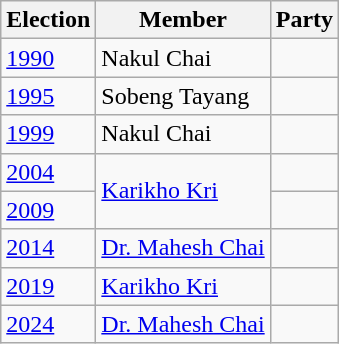<table class="wikitable sortable">
<tr>
<th>Election</th>
<th>Member</th>
<th colspan=2>Party</th>
</tr>
<tr>
<td><a href='#'>1990</a></td>
<td>Nakul Chai</td>
<td></td>
</tr>
<tr>
<td><a href='#'>1995</a></td>
<td>Sobeng Tayang</td>
<td></td>
</tr>
<tr>
<td><a href='#'>1999</a></td>
<td>Nakul Chai</td>
</tr>
<tr>
<td><a href='#'>2004</a></td>
<td rowspan=2><a href='#'>Karikho Kri</a></td>
<td></td>
</tr>
<tr>
<td><a href='#'>2009</a></td>
<td></td>
</tr>
<tr>
<td><a href='#'>2014</a></td>
<td><a href='#'>Dr. Mahesh Chai</a></td>
<td></td>
</tr>
<tr>
<td><a href='#'>2019</a></td>
<td><a href='#'>Karikho Kri</a></td>
<td></td>
</tr>
<tr>
<td><a href='#'>2024</a></td>
<td><a href='#'>Dr. Mahesh Chai</a></td>
<td></td>
</tr>
</table>
